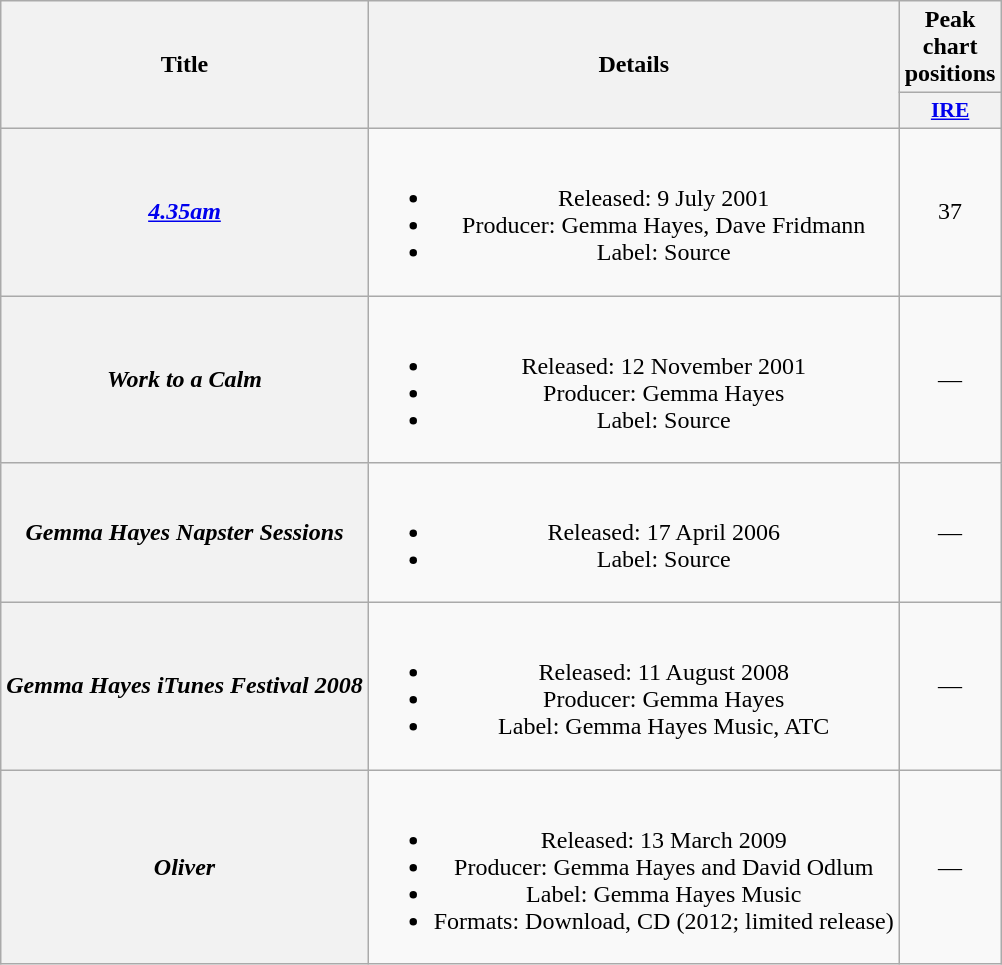<table class="wikitable plainrowheaders" style="text-align:center">
<tr>
<th scope="col" rowspan="2">Title</th>
<th scope="col" rowspan="2">Details</th>
<th scope="col" colspan="1">Peak chart positions</th>
</tr>
<tr>
<th scope="col" style="width:3em;font-size:90%"><a href='#'>IRE</a><br></th>
</tr>
<tr>
<th scope="row"><em><a href='#'>4.35am</a></em></th>
<td><br><ul><li>Released: 9 July 2001</li><li>Producer: Gemma Hayes, Dave Fridmann</li><li>Label: Source</li></ul></td>
<td>37</td>
</tr>
<tr>
<th scope="row"><em>Work to a Calm</em></th>
<td><br><ul><li>Released: 12 November 2001</li><li>Producer: Gemma Hayes</li><li>Label: Source</li></ul></td>
<td>—</td>
</tr>
<tr>
<th scope="row"><em>Gemma Hayes Napster Sessions</em></th>
<td><br><ul><li>Released: 17 April 2006</li><li>Label: Source</li></ul></td>
<td>—</td>
</tr>
<tr>
<th scope="row"><em>Gemma Hayes iTunes Festival 2008</em></th>
<td><br><ul><li>Released: 11 August 2008</li><li>Producer: Gemma Hayes</li><li>Label: Gemma Hayes Music, ATC</li></ul></td>
<td>—</td>
</tr>
<tr>
<th scope="row"><em>Oliver</em></th>
<td><br><ul><li>Released: 13 March 2009</li><li>Producer: Gemma Hayes and David Odlum</li><li>Label: Gemma Hayes Music</li><li>Formats: Download, CD (2012; limited release)</li></ul></td>
<td>—</td>
</tr>
</table>
